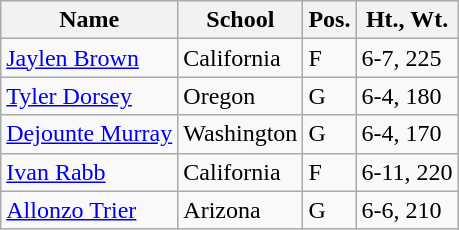<table class="wikitable">
<tr>
<th>Name</th>
<th>School</th>
<th>Pos.</th>
<th>Ht., Wt.</th>
</tr>
<tr>
<td><a href='#'>Jaylen Brown</a></td>
<td>California</td>
<td>F</td>
<td>6-7, 225</td>
</tr>
<tr>
<td><a href='#'>Tyler Dorsey</a></td>
<td>Oregon</td>
<td>G</td>
<td>6-4, 180</td>
</tr>
<tr>
<td><a href='#'>Dejounte Murray</a></td>
<td>Washington</td>
<td>G</td>
<td>6-4, 170</td>
</tr>
<tr>
<td><a href='#'>Ivan Rabb</a></td>
<td>California</td>
<td>F</td>
<td>6-11, 220</td>
</tr>
<tr>
<td><a href='#'>Allonzo Trier</a></td>
<td>Arizona</td>
<td>G</td>
<td>6-6, 210</td>
</tr>
</table>
